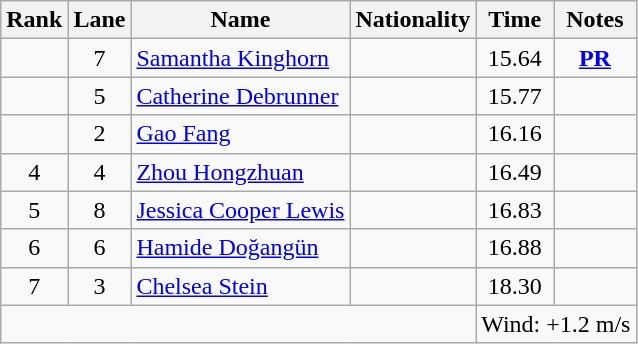<table class="wikitable sortable" style="text-align:center">
<tr>
<th>Rank</th>
<th>Lane</th>
<th>Name</th>
<th>Nationality</th>
<th>Time</th>
<th>Notes</th>
</tr>
<tr>
<td></td>
<td>7</td>
<td align="left"><a href='#'>Samantha Kinghorn</a></td>
<td align="left"></td>
<td>15.64</td>
<td><strong><a href='#'>PR</a></strong></td>
</tr>
<tr>
<td></td>
<td>5</td>
<td align="left"><a href='#'>Catherine Debrunner</a></td>
<td align="left"></td>
<td>15.77</td>
<td></td>
</tr>
<tr>
<td></td>
<td>2</td>
<td align="left"><a href='#'>Gao Fang</a></td>
<td align="left"></td>
<td>16.16</td>
<td></td>
</tr>
<tr>
<td>4</td>
<td>4</td>
<td align="left"><a href='#'>Zhou Hongzhuan</a></td>
<td align="left"></td>
<td>16.49</td>
<td></td>
</tr>
<tr>
<td>5</td>
<td>8</td>
<td align="left"><a href='#'>Jessica Cooper Lewis</a></td>
<td align="left"></td>
<td>16.83</td>
<td></td>
</tr>
<tr>
<td>6</td>
<td>6</td>
<td align="left"><a href='#'>Hamide Doğangün</a></td>
<td align="left"></td>
<td>16.88</td>
<td></td>
</tr>
<tr>
<td>7</td>
<td>3</td>
<td align="left"><a href='#'>Chelsea Stein</a></td>
<td align="left"></td>
<td>18.30</td>
<td></td>
</tr>
<tr class="sortbottom">
<td colspan="4"></td>
<td colspan="2" style="text-align:left;">Wind: +1.2 m/s</td>
</tr>
</table>
